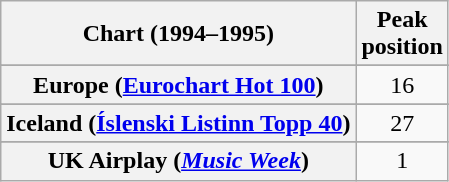<table class="wikitable sortable plainrowheaders" style="text-align:center">
<tr>
<th>Chart (1994–1995)</th>
<th>Peak<br>position</th>
</tr>
<tr>
</tr>
<tr>
<th scope="row">Europe (<a href='#'>Eurochart Hot 100</a>)</th>
<td>16</td>
</tr>
<tr>
</tr>
<tr>
</tr>
<tr>
<th scope="row">Iceland (<a href='#'>Íslenski Listinn Topp 40</a>)</th>
<td>27</td>
</tr>
<tr>
</tr>
<tr>
</tr>
<tr>
</tr>
<tr>
</tr>
<tr>
<th scope="row">UK Airplay (<em><a href='#'>Music Week</a></em>)</th>
<td>1</td>
</tr>
</table>
